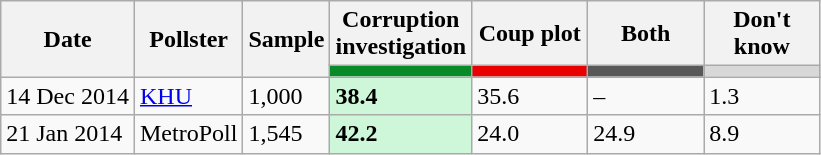<table class="wikitable sortable">
<tr>
<th rowspan="2">Date</th>
<th rowspan="2">Pollster</th>
<th rowspan="2">Sample</th>
<th style="width:70px;">Corruption investigation</th>
<th style="width:70px;">Coup plot</th>
<th style="width:70px;">Both</th>
<th style="width:70px;">Don't know</th>
</tr>
<tr>
<th style="background: #088A29" width:70px;"></th>
<th style="background: #E90000" width:70px;></th>
<th style="background: #585858" width:70px;></th>
<th style="background: #d8d8d8" width:70px;></th>
</tr>
<tr>
<td>14 Dec 2014</td>
<td><a href='#'>KHU</a></td>
<td>1,000</td>
<td style="background: #CEF6D8"><strong>38.4</strong></td>
<td>35.6</td>
<td>–</td>
<td>1.3</td>
</tr>
<tr>
<td>21 Jan 2014</td>
<td>MetroPoll</td>
<td>1,545</td>
<td style="background: #CEF6D8"><strong>42.2</strong></td>
<td>24.0</td>
<td>24.9</td>
<td>8.9</td>
</tr>
</table>
